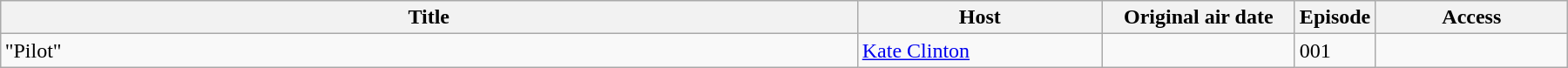<table class="wikitable" style="text-align=center; width:95%; margin:auto;">
<tr>
<th>Title</th>
<th width="180">Host</th>
<th width="140">Original air date</th>
<th width="40">Episode</th>
<th width="140">Access</th>
</tr>
<tr>
<td>"Pilot"</td>
<td><a href='#'>Kate Clinton</a></td>
<td></td>
<td>001</td>
<td></td>
</tr>
</table>
